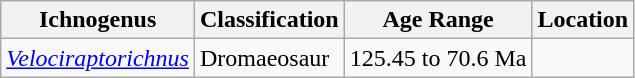<table class="wikitable">
<tr>
<th>Ichnogenus</th>
<th>Classification</th>
<th>Age Range</th>
<th>Location</th>
</tr>
<tr>
<td><em><a href='#'>Velociraptorichnus</a></em></td>
<td>Dromaeosaur</td>
<td>125.45 to 70.6 Ma</td>
<td><br></td>
</tr>
</table>
